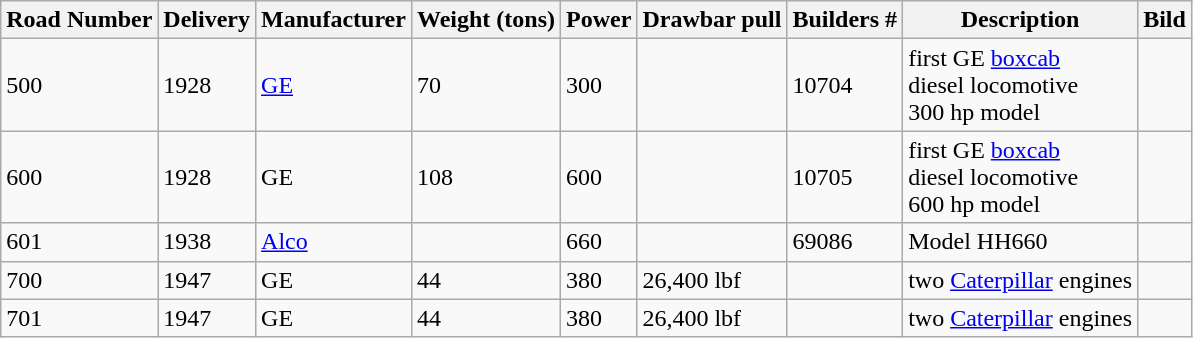<table class="wikitable sortable">
<tr>
<th>Road Number</th>
<th>Delivery</th>
<th>Manufacturer</th>
<th>Weight (tons)</th>
<th>Power</th>
<th>Drawbar pull</th>
<th>Builders #</th>
<th>Description</th>
<th>Bild</th>
</tr>
<tr>
<td>500</td>
<td>1928</td>
<td><a href='#'>GE</a></td>
<td>70</td>
<td>300</td>
<td></td>
<td>10704</td>
<td>first GE <a href='#'>boxcab</a><br>diesel locomotive<br>300 hp model</td>
<td></td>
</tr>
<tr>
<td>600</td>
<td>1928</td>
<td>GE</td>
<td>108</td>
<td>600</td>
<td></td>
<td>10705</td>
<td>first GE <a href='#'>boxcab</a><br>diesel locomotive<br>600 hp model</td>
<td></td>
</tr>
<tr>
<td>601</td>
<td>1938</td>
<td><a href='#'>Alco</a></td>
<td></td>
<td>660</td>
<td></td>
<td>69086</td>
<td>Model HH660</td>
<td></td>
</tr>
<tr>
<td>700</td>
<td>1947</td>
<td>GE</td>
<td>44</td>
<td>380</td>
<td>26,400 lbf</td>
<td></td>
<td>two <a href='#'>Caterpillar</a> engines</td>
<td></td>
</tr>
<tr>
<td>701</td>
<td>1947</td>
<td>GE</td>
<td>44</td>
<td>380</td>
<td>26,400 lbf</td>
<td></td>
<td>two <a href='#'>Caterpillar</a> engines</td>
<td></td>
</tr>
</table>
